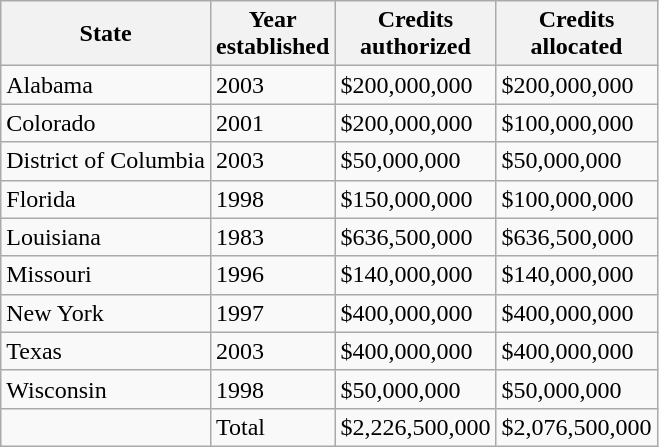<table class="wikitable">
<tr>
<th><strong>State</strong></th>
<th><strong>Year<br> established</strong></th>
<th><strong>Credits<br> authorized</strong></th>
<th><strong>Credits<br> allocated</strong></th>
</tr>
<tr>
<td>Alabama</td>
<td>2003</td>
<td>$200,000,000</td>
<td>$200,000,000</td>
</tr>
<tr>
<td>Colorado</td>
<td>2001</td>
<td>$200,000,000</td>
<td>$100,000,000</td>
</tr>
<tr>
<td>District of Columbia</td>
<td>2003</td>
<td>$50,000,000</td>
<td>$50,000,000</td>
</tr>
<tr>
<td>Florida</td>
<td>1998</td>
<td>$150,000,000</td>
<td>$100,000,000</td>
</tr>
<tr>
<td>Louisiana</td>
<td>1983</td>
<td>$636,500,000</td>
<td>$636,500,000</td>
</tr>
<tr>
<td>Missouri</td>
<td>1996</td>
<td>$140,000,000</td>
<td>$140,000,000</td>
</tr>
<tr>
<td>New York</td>
<td>1997</td>
<td>$400,000,000</td>
<td>$400,000,000</td>
</tr>
<tr>
<td>Texas</td>
<td>2003</td>
<td>$400,000,000</td>
<td>$400,000,000</td>
</tr>
<tr>
<td>Wisconsin</td>
<td>1998</td>
<td>$50,000,000</td>
<td>$50,000,000</td>
</tr>
<tr>
<td></td>
<td>Total</td>
<td>$2,226,500,000</td>
<td>$2,076,500,000</td>
</tr>
</table>
